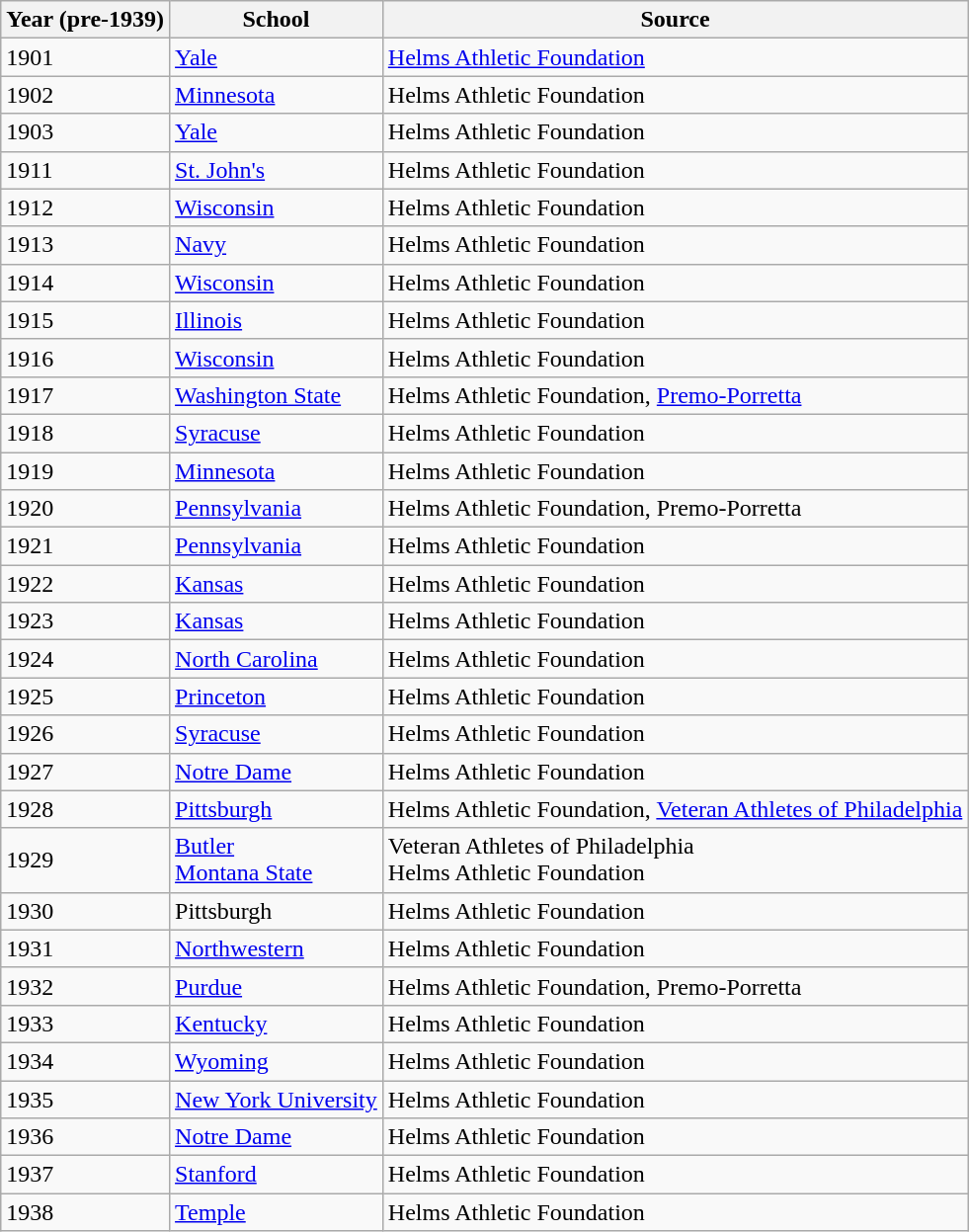<table class="wikitable">
<tr>
<th>Year (pre-1939)</th>
<th>School</th>
<th>Source</th>
</tr>
<tr>
<td>1901</td>
<td><a href='#'>Yale</a></td>
<td><a href='#'>Helms Athletic Foundation</a></td>
</tr>
<tr>
<td>1902</td>
<td><a href='#'>Minnesota</a></td>
<td>Helms Athletic Foundation</td>
</tr>
<tr>
<td>1903</td>
<td><a href='#'>Yale</a></td>
<td>Helms Athletic Foundation</td>
</tr>
<tr>
<td>1911</td>
<td><a href='#'>St. John's</a></td>
<td>Helms Athletic Foundation</td>
</tr>
<tr>
<td>1912</td>
<td><a href='#'>Wisconsin</a></td>
<td>Helms Athletic Foundation</td>
</tr>
<tr>
<td>1913</td>
<td><a href='#'>Navy</a></td>
<td>Helms Athletic Foundation</td>
</tr>
<tr>
<td>1914</td>
<td><a href='#'>Wisconsin</a></td>
<td>Helms Athletic Foundation</td>
</tr>
<tr>
<td>1915</td>
<td><a href='#'>Illinois</a></td>
<td>Helms Athletic Foundation</td>
</tr>
<tr>
<td>1916</td>
<td><a href='#'>Wisconsin</a></td>
<td>Helms Athletic Foundation</td>
</tr>
<tr>
<td>1917</td>
<td><a href='#'>Washington State</a></td>
<td>Helms Athletic Foundation, <a href='#'>Premo-Porretta</a></td>
</tr>
<tr>
<td>1918</td>
<td><a href='#'>Syracuse</a></td>
<td>Helms Athletic Foundation</td>
</tr>
<tr>
<td>1919</td>
<td><a href='#'>Minnesota</a></td>
<td>Helms Athletic Foundation</td>
</tr>
<tr>
<td>1920</td>
<td><a href='#'>Pennsylvania</a></td>
<td>Helms Athletic Foundation, Premo-Porretta</td>
</tr>
<tr>
<td>1921</td>
<td><a href='#'>Pennsylvania</a></td>
<td>Helms Athletic Foundation</td>
</tr>
<tr>
<td>1922</td>
<td><a href='#'>Kansas</a></td>
<td>Helms Athletic Foundation</td>
</tr>
<tr>
<td>1923</td>
<td><a href='#'>Kansas</a></td>
<td>Helms Athletic Foundation</td>
</tr>
<tr>
<td>1924</td>
<td><a href='#'>North Carolina</a></td>
<td>Helms Athletic Foundation</td>
</tr>
<tr>
<td>1925</td>
<td><a href='#'>Princeton</a></td>
<td>Helms Athletic Foundation</td>
</tr>
<tr>
<td>1926</td>
<td><a href='#'>Syracuse</a></td>
<td>Helms Athletic Foundation</td>
</tr>
<tr>
<td>1927</td>
<td><a href='#'>Notre Dame</a></td>
<td>Helms Athletic Foundation</td>
</tr>
<tr>
<td>1928</td>
<td><a href='#'>Pittsburgh</a></td>
<td>Helms Athletic Foundation, <a href='#'>Veteran Athletes of Philadelphia</a></td>
</tr>
<tr>
<td>1929</td>
<td><a href='#'>Butler</a><br><a href='#'>Montana State</a></td>
<td>Veteran Athletes of Philadelphia<br>Helms Athletic Foundation</td>
</tr>
<tr>
<td>1930</td>
<td>Pittsburgh</td>
<td>Helms Athletic Foundation</td>
</tr>
<tr>
<td>1931</td>
<td><a href='#'>Northwestern</a></td>
<td>Helms Athletic Foundation</td>
</tr>
<tr>
<td>1932</td>
<td><a href='#'>Purdue</a></td>
<td>Helms Athletic Foundation, Premo-Porretta</td>
</tr>
<tr>
<td>1933</td>
<td><a href='#'>Kentucky</a></td>
<td>Helms Athletic Foundation</td>
</tr>
<tr>
<td>1934</td>
<td><a href='#'>Wyoming</a></td>
<td>Helms Athletic Foundation</td>
</tr>
<tr>
<td>1935</td>
<td><a href='#'>New York University</a></td>
<td>Helms Athletic Foundation</td>
</tr>
<tr>
<td>1936</td>
<td><a href='#'>Notre Dame</a></td>
<td>Helms Athletic Foundation</td>
</tr>
<tr>
<td>1937</td>
<td><a href='#'>Stanford</a></td>
<td>Helms Athletic Foundation</td>
</tr>
<tr>
<td>1938</td>
<td><a href='#'>Temple</a></td>
<td>Helms Athletic Foundation</td>
</tr>
</table>
